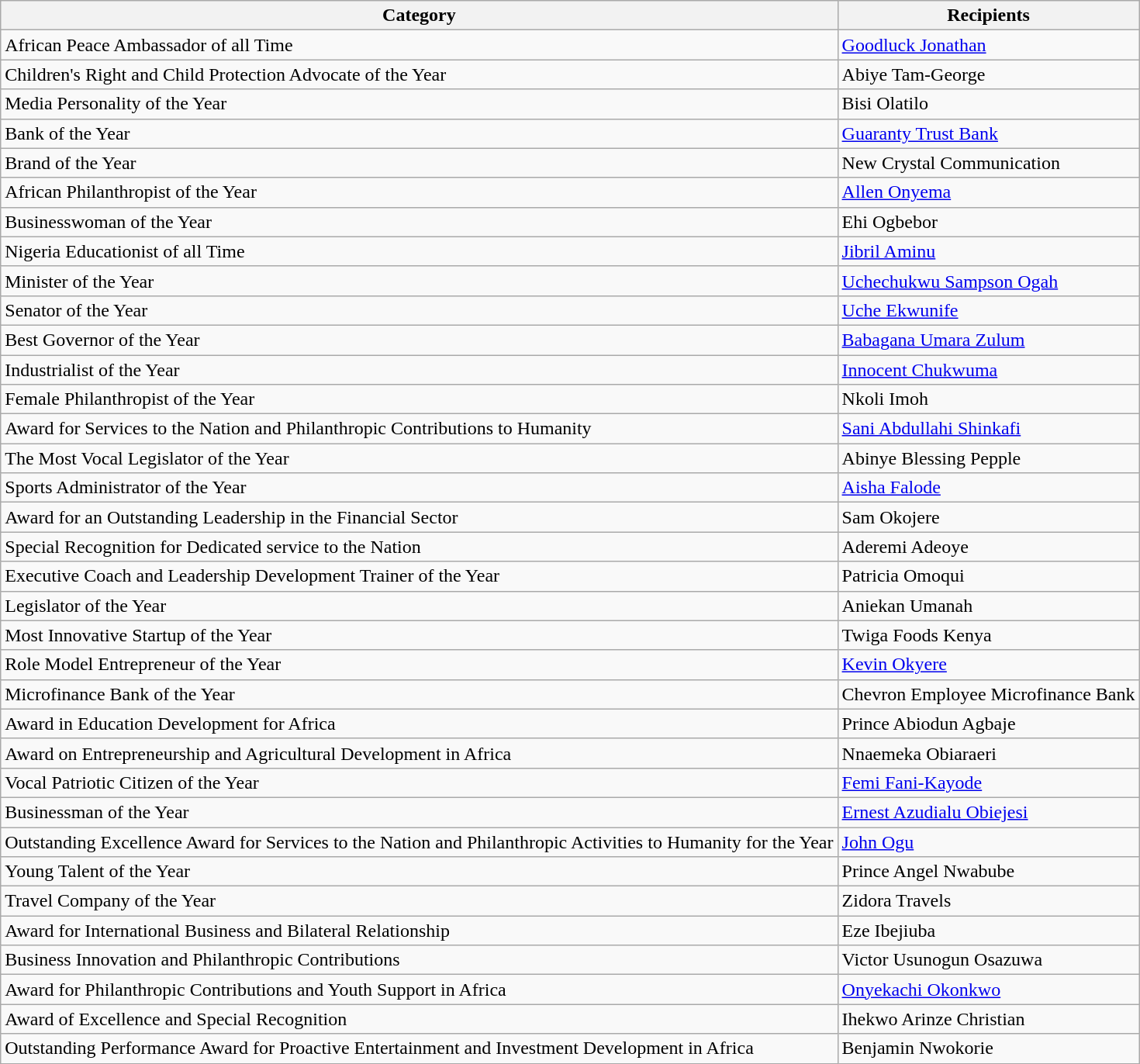<table class="wikitable">
<tr>
<th>Category</th>
<th>Recipients</th>
</tr>
<tr>
<td>African Peace Ambassador of all Time</td>
<td><a href='#'>Goodluck Jonathan</a></td>
</tr>
<tr>
<td>Children's Right and Child Protection Advocate of the Year</td>
<td>Abiye Tam-George</td>
</tr>
<tr>
<td>Media Personality of the Year</td>
<td>Bisi Olatilo</td>
</tr>
<tr>
<td>Bank of the Year</td>
<td><a href='#'>Guaranty Trust Bank</a></td>
</tr>
<tr>
<td>Brand of the Year</td>
<td>New Crystal Communication</td>
</tr>
<tr>
<td>African Philanthropist of the Year</td>
<td><a href='#'>Allen Onyema</a></td>
</tr>
<tr>
<td>Businesswoman of the Year</td>
<td>Ehi Ogbebor</td>
</tr>
<tr>
<td>Nigeria Educationist of all Time</td>
<td><a href='#'>Jibril Aminu</a></td>
</tr>
<tr>
<td>Minister of the Year</td>
<td><a href='#'>Uchechukwu Sampson Ogah</a></td>
</tr>
<tr>
<td>Senator of the Year</td>
<td><a href='#'>Uche Ekwunife</a></td>
</tr>
<tr>
<td>Best Governor of the Year</td>
<td><a href='#'>Babagana Umara Zulum</a></td>
</tr>
<tr>
<td>Industrialist of the Year</td>
<td><a href='#'>Innocent Chukwuma</a></td>
</tr>
<tr>
<td>Female Philanthropist of the Year</td>
<td>Nkoli Imoh</td>
</tr>
<tr>
<td>Award for Services to the Nation and Philanthropic Contributions to Humanity</td>
<td><a href='#'>Sani Abdullahi Shinkafi</a></td>
</tr>
<tr>
<td>The Most Vocal Legislator of the Year</td>
<td>Abinye Blessing Pepple</td>
</tr>
<tr>
<td>Sports Administrator of the Year</td>
<td><a href='#'>Aisha Falode</a></td>
</tr>
<tr>
<td>Award for an Outstanding Leadership in the Financial Sector</td>
<td>Sam Okojere</td>
</tr>
<tr>
<td>Special Recognition for Dedicated service to the Nation</td>
<td>Aderemi Adeoye</td>
</tr>
<tr>
<td>Executive Coach and Leadership Development Trainer of the Year</td>
<td>Patricia Omoqui</td>
</tr>
<tr>
<td>Legislator of the Year</td>
<td>Aniekan Umanah</td>
</tr>
<tr>
<td>Most Innovative Startup of the Year</td>
<td>Twiga Foods Kenya</td>
</tr>
<tr>
<td>Role Model Entrepreneur of the Year</td>
<td><a href='#'>Kevin Okyere</a></td>
</tr>
<tr>
<td>Microfinance Bank of the Year</td>
<td>Chevron Employee Microfinance Bank</td>
</tr>
<tr>
<td>Award in Education Development for Africa</td>
<td>Prince Abiodun Agbaje</td>
</tr>
<tr>
<td>Award on Entrepreneurship and Agricultural Development in Africa</td>
<td>Nnaemeka Obiaraeri</td>
</tr>
<tr>
<td>Vocal Patriotic Citizen of the Year</td>
<td><a href='#'>Femi Fani-Kayode</a></td>
</tr>
<tr>
<td>Businessman of the Year</td>
<td><a href='#'>Ernest Azudialu Obiejesi</a></td>
</tr>
<tr>
<td>Outstanding Excellence Award for Services to the Nation and Philanthropic Activities to Humanity for the Year</td>
<td><a href='#'>John Ogu</a></td>
</tr>
<tr>
<td>Young Talent of the Year</td>
<td>Prince Angel Nwabube</td>
</tr>
<tr>
<td>Travel Company of the Year</td>
<td>Zidora Travels</td>
</tr>
<tr>
<td>Award for International Business and Bilateral Relationship</td>
<td>Eze Ibejiuba</td>
</tr>
<tr>
<td>Business Innovation and Philanthropic Contributions</td>
<td>Victor Usunogun Osazuwa</td>
</tr>
<tr>
<td>Award for Philanthropic Contributions and Youth Support in Africa</td>
<td><a href='#'>Onyekachi Okonkwo</a></td>
</tr>
<tr>
<td>Award of Excellence and Special Recognition</td>
<td>Ihekwo Arinze Christian</td>
</tr>
<tr>
<td>Outstanding Performance Award for Proactive Entertainment and Investment Development in Africa</td>
<td>Benjamin Nwokorie</td>
</tr>
</table>
